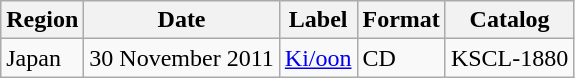<table class="wikitable">
<tr>
<th>Region</th>
<th>Date</th>
<th>Label</th>
<th>Format</th>
<th>Catalog</th>
</tr>
<tr>
<td rowspan="1">Japan</td>
<td rowspan="1">30 November 2011</td>
<td rowspan="1"><a href='#'>Ki/oon</a></td>
<td>CD</td>
<td>KSCL-1880</td>
</tr>
</table>
